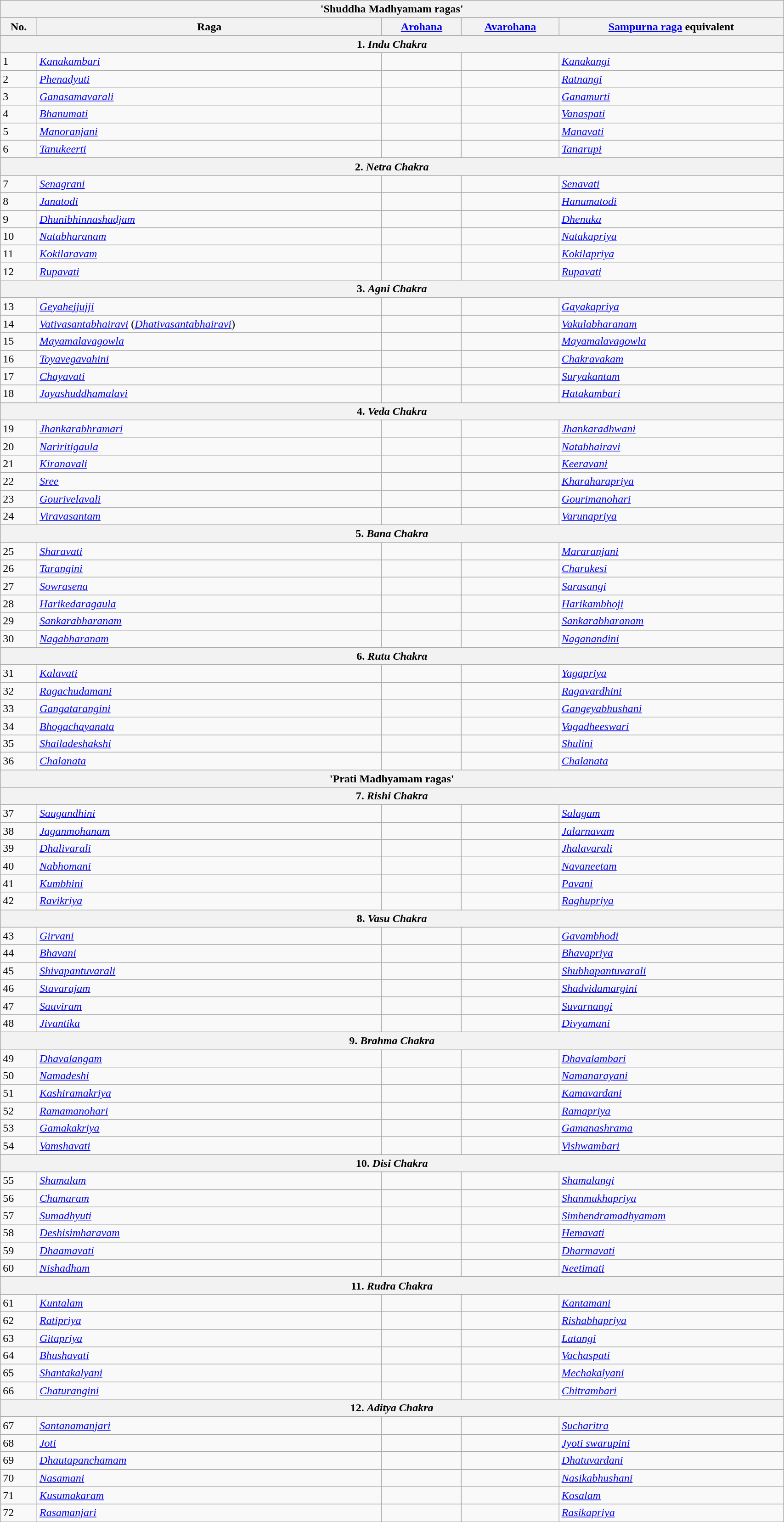<table class="wikitable" width="90%">
<tr>
<th colspan=5 align="center"><strong>'Shuddha Madhyamam ragas</strong>'</th>
</tr>
<tr>
<th>No.</th>
<th>Raga</th>
<th><a href='#'>Arohana</a></th>
<th><a href='#'>Avarohana</a></th>
<th><a href='#'>Sampurna raga</a> equivalent</th>
</tr>
<tr>
<th colspan=5 align="center">1. <em>Indu Chakra</em></th>
</tr>
<tr>
<td>1</td>
<td><em><a href='#'>Kanakambari</a></em></td>
<td></td>
<td></td>
<td><em><a href='#'>Kanakangi</a></em></td>
</tr>
<tr>
<td>2</td>
<td><em><a href='#'>Phenadyuti</a></em></td>
<td></td>
<td></td>
<td><em><a href='#'>Ratnangi</a></em></td>
</tr>
<tr>
<td>3</td>
<td><em><a href='#'>Ganasamavarali</a></em></td>
<td></td>
<td></td>
<td><em><a href='#'>Ganamurti</a></em></td>
</tr>
<tr>
<td>4</td>
<td><em><a href='#'>Bhanumati</a></em></td>
<td></td>
<td></td>
<td><em><a href='#'>Vanaspati</a></em></td>
</tr>
<tr>
<td>5</td>
<td><em><a href='#'>Manoranjani</a></em></td>
<td></td>
<td></td>
<td><em><a href='#'>Manavati</a></em></td>
</tr>
<tr>
<td>6</td>
<td><em><a href='#'>Tanukeerti</a></em></td>
<td></td>
<td></td>
<td><em><a href='#'>Tanarupi</a></em></td>
</tr>
<tr>
<th colspan=5 align="center">2. <em>Netra Chakra</em></th>
</tr>
<tr>
<td>7</td>
<td><em><a href='#'>Senagrani</a></em></td>
<td></td>
<td></td>
<td><em><a href='#'>Senavati</a></em></td>
</tr>
<tr>
<td>8</td>
<td><em><a href='#'>Janatodi</a></em></td>
<td></td>
<td></td>
<td><em><a href='#'>Hanumatodi</a></em></td>
</tr>
<tr>
<td>9</td>
<td><em><a href='#'>Dhunibhinnashadjam</a></em></td>
<td></td>
<td></td>
<td><em><a href='#'>Dhenuka</a></em></td>
</tr>
<tr>
<td>10</td>
<td><em><a href='#'>Natabharanam</a></em></td>
<td></td>
<td></td>
<td><em><a href='#'>Natakapriya</a></em></td>
</tr>
<tr>
<td>11</td>
<td><em><a href='#'>Kokilaravam</a></em></td>
<td></td>
<td></td>
<td><em><a href='#'>Kokilapriya</a></em></td>
</tr>
<tr>
<td>12</td>
<td><em><a href='#'>Rupavati</a></em></td>
<td></td>
<td></td>
<td><em><a href='#'>Rupavati</a></em></td>
</tr>
<tr>
<th colspan=5 align="center">3. <em>Agni Chakra</em></th>
</tr>
<tr>
<td>13</td>
<td><em><a href='#'>Geyahejjujji</a></em></td>
<td></td>
<td></td>
<td><em><a href='#'>Gayakapriya</a></em></td>
</tr>
<tr>
<td>14</td>
<td><em><a href='#'>Vativasantabhairavi</a></em> (<em><a href='#'>Dhativasantabhairavi</a></em>)</td>
<td></td>
<td></td>
<td><em><a href='#'>Vakulabharanam</a></em></td>
</tr>
<tr>
<td>15</td>
<td><em><a href='#'>Mayamalavagowla</a></em></td>
<td></td>
<td></td>
<td><em><a href='#'>Mayamalavagowla</a></em></td>
</tr>
<tr>
<td>16</td>
<td><em><a href='#'>Toyavegavahini</a></em></td>
<td></td>
<td></td>
<td><em><a href='#'>Chakravakam</a></em></td>
</tr>
<tr>
<td>17</td>
<td><em><a href='#'>Chayavati</a></em></td>
<td></td>
<td></td>
<td><em><a href='#'>Suryakantam</a></em></td>
</tr>
<tr>
<td>18</td>
<td><em><a href='#'>Jayashuddhamalavi</a></em></td>
<td></td>
<td></td>
<td><em><a href='#'>Hatakambari</a></em></td>
</tr>
<tr>
<th colspan=5 align="center">4. <em>Veda Chakra</em></th>
</tr>
<tr>
<td>19</td>
<td><em><a href='#'>Jhankarabhramari</a></em></td>
<td></td>
<td></td>
<td><em><a href='#'>Jhankaradhwani</a></em></td>
</tr>
<tr>
<td>20</td>
<td><em><a href='#'>Nariritigaula</a></em></td>
<td></td>
<td></td>
<td><em><a href='#'>Natabhairavi</a></em></td>
</tr>
<tr>
<td>21</td>
<td><em><a href='#'>Kiranavali</a></em></td>
<td></td>
<td></td>
<td><em><a href='#'>Keeravani</a></em></td>
</tr>
<tr>
<td>22</td>
<td><em><a href='#'>Sree</a></em></td>
<td></td>
<td></td>
<td><em><a href='#'>Kharaharapriya</a></em></td>
</tr>
<tr>
<td>23</td>
<td><em><a href='#'>Gourivelavali</a></em></td>
<td></td>
<td></td>
<td><em><a href='#'>Gourimanohari</a></em></td>
</tr>
<tr>
<td>24</td>
<td><em><a href='#'>Viravasantam</a></em></td>
<td></td>
<td></td>
<td><em><a href='#'>Varunapriya</a></em></td>
</tr>
<tr>
<th colspan=5 align="center">5. <em>Bana Chakra</em></th>
</tr>
<tr>
<td>25</td>
<td><em><a href='#'>Sharavati</a></em></td>
<td></td>
<td></td>
<td><em><a href='#'>Mararanjani</a></em></td>
</tr>
<tr>
<td>26</td>
<td><em><a href='#'>Tarangini</a></em></td>
<td></td>
<td></td>
<td><em><a href='#'>Charukesi</a></em></td>
</tr>
<tr>
<td>27</td>
<td><em><a href='#'>Sowrasena</a></em></td>
<td></td>
<td></td>
<td><em><a href='#'>Sarasangi</a></em></td>
</tr>
<tr>
<td>28</td>
<td><em><a href='#'>Harikedaragaula</a></em></td>
<td></td>
<td></td>
<td><em><a href='#'>Harikambhoji</a></em></td>
</tr>
<tr>
<td>29</td>
<td><em><a href='#'>Sankarabharanam</a></em></td>
<td></td>
<td></td>
<td><em><a href='#'>Sankarabharanam</a></em></td>
</tr>
<tr>
<td>30</td>
<td><em><a href='#'>Nagabharanam</a></em></td>
<td></td>
<td></td>
<td><em><a href='#'>Naganandini</a></em></td>
</tr>
<tr>
<th colspan=5 align="center">6. <em>Rutu Chakra</em></th>
</tr>
<tr>
<td>31</td>
<td><em><a href='#'>Kalavati</a></em></td>
<td></td>
<td></td>
<td><em><a href='#'>Yagapriya</a></em></td>
</tr>
<tr>
<td>32</td>
<td><em><a href='#'>Ragachudamani</a></em></td>
<td></td>
<td></td>
<td><em><a href='#'>Ragavardhini</a></em></td>
</tr>
<tr>
<td>33</td>
<td><em><a href='#'>Gangatarangini</a></em></td>
<td></td>
<td></td>
<td><em><a href='#'>Gangeyabhushani</a></em></td>
</tr>
<tr>
<td>34</td>
<td><em><a href='#'>Bhogachayanata</a></em></td>
<td></td>
<td></td>
<td><em><a href='#'>Vagadheeswari</a></em></td>
</tr>
<tr>
<td>35</td>
<td><em><a href='#'>Shailadeshakshi</a></em></td>
<td></td>
<td></td>
<td><em><a href='#'>Shulini</a></em></td>
</tr>
<tr>
<td>36</td>
<td><em><a href='#'>Chalanata</a></em></td>
<td></td>
<td></td>
<td><em><a href='#'>Chalanata</a></em></td>
</tr>
<tr>
<th colspan=5 align="center"><strong>'Prati Madhyamam ragas</strong>'</th>
</tr>
<tr>
<th colspan=5 align="center">7. <em>Rishi Chakra</em></th>
</tr>
<tr>
<td>37</td>
<td><em><a href='#'>Saugandhini</a></em></td>
<td></td>
<td></td>
<td><em><a href='#'>Salagam</a></em></td>
</tr>
<tr>
<td>38</td>
<td><em><a href='#'>Jaganmohanam</a></em></td>
<td></td>
<td></td>
<td><em><a href='#'>Jalarnavam</a></em></td>
</tr>
<tr>
<td>39</td>
<td><em><a href='#'>Dhalivarali</a></em></td>
<td></td>
<td></td>
<td><em><a href='#'>Jhalavarali</a></em></td>
</tr>
<tr>
<td>40</td>
<td><em><a href='#'>Nabhomani</a></em></td>
<td></td>
<td></td>
<td><em><a href='#'>Navaneetam</a></em></td>
</tr>
<tr>
<td>41</td>
<td><em><a href='#'>Kumbhini</a></em></td>
<td></td>
<td></td>
<td><em><a href='#'>Pavani</a></em></td>
</tr>
<tr>
<td>42</td>
<td><em><a href='#'>Ravikriya</a></em></td>
<td></td>
<td></td>
<td><em><a href='#'>Raghupriya</a></em></td>
</tr>
<tr>
<th colspan=5 align="center">8. <em>Vasu Chakra</em></th>
</tr>
<tr>
<td>43</td>
<td><em><a href='#'>Girvani</a></em></td>
<td></td>
<td></td>
<td><em><a href='#'>Gavambhodi</a></em></td>
</tr>
<tr>
<td>44</td>
<td><em><a href='#'>Bhavani</a></em></td>
<td></td>
<td></td>
<td><em><a href='#'>Bhavapriya</a></em></td>
</tr>
<tr>
<td>45</td>
<td><em><a href='#'>Shivapantuvarali</a></em></td>
<td></td>
<td></td>
<td><em><a href='#'>Shubhapantuvarali</a></em></td>
</tr>
<tr>
<td>46</td>
<td><em><a href='#'>Stavarajam</a></em></td>
<td></td>
<td></td>
<td><em><a href='#'>Shadvidamargini</a></em></td>
</tr>
<tr>
<td>47</td>
<td><em><a href='#'>Sauviram</a></em></td>
<td></td>
<td></td>
<td><em><a href='#'>Suvarnangi</a></em></td>
</tr>
<tr>
<td>48</td>
<td><em><a href='#'>Jivantika</a></em></td>
<td></td>
<td></td>
<td><em><a href='#'>Divyamani</a></em></td>
</tr>
<tr>
<th colspan=5 align-"center">9. <em>Brahma Chakra</em></th>
</tr>
<tr>
<td>49</td>
<td><em><a href='#'>Dhavalangam</a></em></td>
<td></td>
<td></td>
<td><em><a href='#'>Dhavalambari</a></em></td>
</tr>
<tr>
<td>50</td>
<td><em><a href='#'>Namadeshi</a></em></td>
<td></td>
<td></td>
<td><em><a href='#'>Namanarayani</a></em></td>
</tr>
<tr>
<td>51</td>
<td><em><a href='#'>Kashiramakriya</a></em></td>
<td></td>
<td></td>
<td><em><a href='#'>Kamavardani</a></em></td>
</tr>
<tr>
<td>52</td>
<td><em><a href='#'>Ramamanohari</a></em></td>
<td></td>
<td></td>
<td><em><a href='#'>Ramapriya</a></em></td>
</tr>
<tr>
<td>53</td>
<td><em><a href='#'>Gamakakriya</a></em></td>
<td></td>
<td></td>
<td><em><a href='#'>Gamanashrama</a></em></td>
</tr>
<tr>
<td>54</td>
<td><em><a href='#'>Vamshavati</a></em></td>
<td></td>
<td></td>
<td><em><a href='#'>Vishwambari</a></em></td>
</tr>
<tr>
<th colspan=5 align="center">10. <em>Disi Chakra</em></th>
</tr>
<tr>
<td>55</td>
<td><em><a href='#'>Shamalam</a></em></td>
<td></td>
<td></td>
<td><em><a href='#'>Shamalangi</a></em></td>
</tr>
<tr>
<td>56</td>
<td><em><a href='#'>Chamaram</a></em></td>
<td></td>
<td></td>
<td><em><a href='#'>Shanmukhapriya</a></em></td>
</tr>
<tr>
<td>57</td>
<td><em><a href='#'>Sumadhyuti</a></em></td>
<td></td>
<td></td>
<td><em><a href='#'>Simhendramadhyamam</a></em></td>
</tr>
<tr>
<td>58</td>
<td><em><a href='#'>Deshisimharavam</a></em></td>
<td></td>
<td></td>
<td><em><a href='#'>Hemavati</a></em></td>
</tr>
<tr>
<td>59</td>
<td><em><a href='#'>Dhaamavati</a></em></td>
<td></td>
<td></td>
<td><em><a href='#'>Dharmavati</a></em></td>
</tr>
<tr>
<td>60</td>
<td><em><a href='#'>Nishadham</a></em></td>
<td></td>
<td></td>
<td><em><a href='#'>Neetimati</a></em></td>
</tr>
<tr>
<th colspan=5 align="center">11. <em>Rudra Chakra</em></th>
</tr>
<tr>
<td>61</td>
<td><em><a href='#'>Kuntalam</a></em></td>
<td></td>
<td></td>
<td><em><a href='#'>Kantamani</a></em></td>
</tr>
<tr>
<td>62</td>
<td><em><a href='#'>Ratipriya</a></em></td>
<td></td>
<td></td>
<td><em><a href='#'>Rishabhapriya</a></em></td>
</tr>
<tr>
<td>63</td>
<td><em><a href='#'>Gitapriya</a></em></td>
<td></td>
<td></td>
<td><em><a href='#'>Latangi</a></em></td>
</tr>
<tr>
<td>64</td>
<td><em><a href='#'>Bhushavati</a></em></td>
<td></td>
<td></td>
<td><em><a href='#'>Vachaspati</a></em></td>
</tr>
<tr>
<td>65</td>
<td><em><a href='#'>Shantakalyani</a></em></td>
<td></td>
<td></td>
<td><em><a href='#'>Mechakalyani</a></em></td>
</tr>
<tr>
<td>66</td>
<td><em><a href='#'>Chaturangini</a></em></td>
<td></td>
<td></td>
<td><em><a href='#'>Chitrambari</a></em></td>
</tr>
<tr>
<th colspan=5 align="center">12. <em>Aditya Chakra</em></th>
</tr>
<tr>
<td>67</td>
<td><em><a href='#'>Santanamanjari</a></em></td>
<td></td>
<td></td>
<td><em><a href='#'>Sucharitra</a></em></td>
</tr>
<tr>
<td>68</td>
<td><em><a href='#'>Joti</a></em></td>
<td></td>
<td></td>
<td><em><a href='#'>Jyoti swarupini</a></em></td>
</tr>
<tr>
<td>69</td>
<td><em><a href='#'>Dhautapanchamam</a></em></td>
<td></td>
<td></td>
<td><em><a href='#'>Dhatuvardani</a></em></td>
</tr>
<tr>
<td>70</td>
<td><em><a href='#'>Nasamani</a></em></td>
<td></td>
<td></td>
<td><em><a href='#'>Nasikabhushani</a></em></td>
</tr>
<tr>
<td>71</td>
<td><em><a href='#'>Kusumakaram</a></em></td>
<td></td>
<td></td>
<td><em><a href='#'>Kosalam</a></em></td>
</tr>
<tr>
<td>72</td>
<td><em><a href='#'>Rasamanjari</a></em></td>
<td></td>
<td></td>
<td><em><a href='#'>Rasikapriya</a></em></td>
</tr>
</table>
